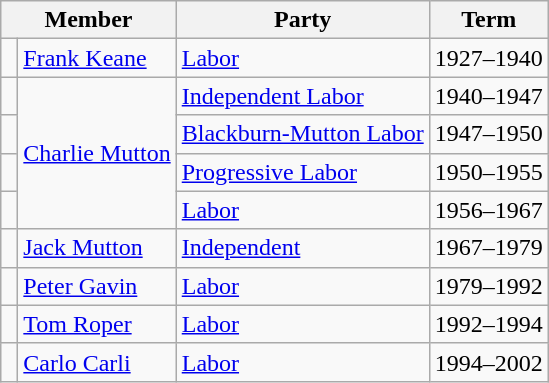<table class="wikitable">
<tr>
<th colspan="2">Member</th>
<th>Party</th>
<th>Term</th>
</tr>
<tr>
<td> </td>
<td><a href='#'>Frank Keane</a></td>
<td><a href='#'>Labor</a></td>
<td>1927–1940</td>
</tr>
<tr>
<td> </td>
<td rowspan="4"><a href='#'>Charlie Mutton</a></td>
<td><a href='#'>Independent Labor</a></td>
<td>1940–1947</td>
</tr>
<tr>
<td> </td>
<td><a href='#'>Blackburn-Mutton Labor</a></td>
<td>1947–1950</td>
</tr>
<tr>
<td> </td>
<td><a href='#'>Progressive Labor</a></td>
<td>1950–1955</td>
</tr>
<tr>
<td> </td>
<td><a href='#'>Labor</a></td>
<td>1956–1967</td>
</tr>
<tr>
<td> </td>
<td><a href='#'>Jack Mutton</a></td>
<td><a href='#'>Independent</a></td>
<td>1967–1979</td>
</tr>
<tr>
<td> </td>
<td><a href='#'>Peter Gavin</a></td>
<td><a href='#'>Labor</a></td>
<td>1979–1992</td>
</tr>
<tr>
<td> </td>
<td><a href='#'>Tom Roper</a></td>
<td><a href='#'>Labor</a></td>
<td>1992–1994</td>
</tr>
<tr>
<td> </td>
<td><a href='#'>Carlo Carli</a></td>
<td><a href='#'>Labor</a></td>
<td>1994–2002</td>
</tr>
</table>
